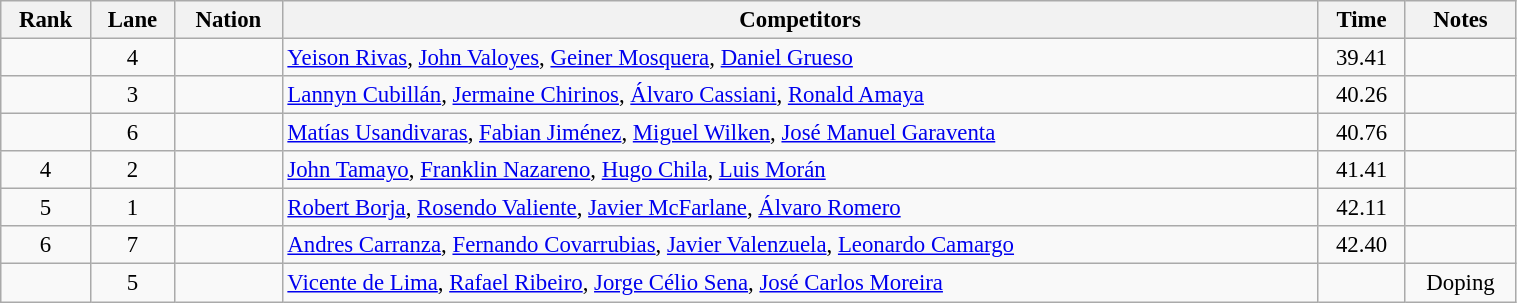<table class="wikitable sortable" width=80% style="text-align:center; font-size:95%">
<tr>
<th>Rank</th>
<th>Lane</th>
<th>Nation</th>
<th>Competitors</th>
<th>Time</th>
<th>Notes</th>
</tr>
<tr>
<td></td>
<td>4</td>
<td align=left></td>
<td align=left><a href='#'>Yeison Rivas</a>, <a href='#'>John Valoyes</a>, <a href='#'>Geiner Mosquera</a>, <a href='#'>Daniel Grueso</a></td>
<td>39.41</td>
<td></td>
</tr>
<tr>
<td></td>
<td>3</td>
<td align=left></td>
<td align=left><a href='#'>Lannyn Cubillán</a>, <a href='#'>Jermaine Chirinos</a>, <a href='#'>Álvaro Cassiani</a>, <a href='#'>Ronald Amaya</a></td>
<td>40.26</td>
<td></td>
</tr>
<tr>
<td></td>
<td>6</td>
<td align=left></td>
<td align=left><a href='#'>Matías Usandivaras</a>, <a href='#'>Fabian Jiménez</a>, <a href='#'>Miguel Wilken</a>, <a href='#'>José Manuel Garaventa</a></td>
<td>40.76</td>
<td></td>
</tr>
<tr>
<td>4</td>
<td>2</td>
<td align=left></td>
<td align=left><a href='#'>John Tamayo</a>, <a href='#'>Franklin Nazareno</a>, <a href='#'>Hugo Chila</a>, <a href='#'>Luis Morán</a></td>
<td>41.41</td>
<td></td>
</tr>
<tr>
<td>5</td>
<td>1</td>
<td align=left></td>
<td align=left><a href='#'>Robert Borja</a>, <a href='#'>Rosendo Valiente</a>, <a href='#'>Javier McFarlane</a>, <a href='#'>Álvaro Romero</a></td>
<td>42.11</td>
<td></td>
</tr>
<tr>
<td>6</td>
<td>7</td>
<td align=left></td>
<td align=left><a href='#'>Andres Carranza</a>, <a href='#'>Fernando Covarrubias</a>, <a href='#'>Javier Valenzuela</a>, <a href='#'>Leonardo Camargo</a></td>
<td>42.40</td>
<td></td>
</tr>
<tr>
<td></td>
<td>5</td>
<td align=left></td>
<td align=left><a href='#'>Vicente de Lima</a>, <a href='#'>Rafael Ribeiro</a>, <a href='#'>Jorge Célio Sena</a>, <a href='#'>José Carlos Moreira</a></td>
<td></td>
<td>Doping</td>
</tr>
</table>
